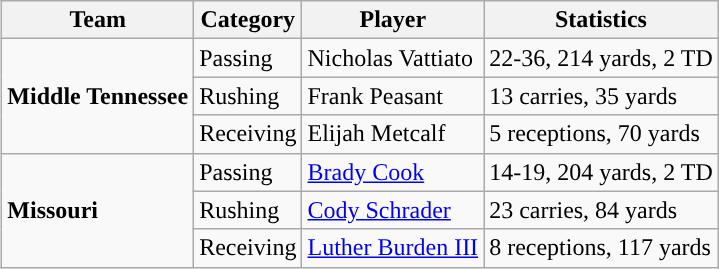<table class="wikitable" style="float: right;">
<tr>
<th>Team</th>
<th>Category</th>
<th>Player</th>
<th>Statistics</th>
</tr>
<tr>
<td rowspan=3><strong>Middle Tennessee</strong></td>
<td>Passing</td>
<td>Nicholas Vattiato</td>
<td>22-36, 214 yards, 2 TD</td>
</tr>
<tr>
<td>Rushing</td>
<td>Frank Peasant</td>
<td>13 carries, 35 yards</td>
</tr>
<tr>
<td>Receiving</td>
<td>Elijah Metcalf</td>
<td>5 receptions, 70 yards</td>
</tr>
<tr>
<td rowspan=3><strong>Missouri</strong></td>
<td>Passing</td>
<td><a href='#'>Brady Cook</a></td>
<td>14-19, 204 yards, 2 TD</td>
</tr>
<tr>
<td>Rushing</td>
<td><a href='#'>Cody Schrader</a></td>
<td>23 carries, 84 yards</td>
</tr>
<tr>
<td>Receiving</td>
<td><a href='#'>Luther Burden III</a></td>
<td>8 receptions, 117 yards</td>
</tr>
</table>
